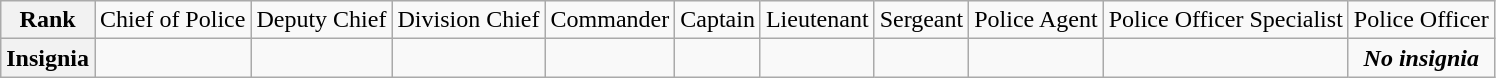<table class="wikitable">
<tr style="text-align:center;">
<th>Rank</th>
<td>Chief of Police</td>
<td>Deputy Chief</td>
<td>Division Chief</td>
<td>Commander</td>
<td>Captain</td>
<td>Lieutenant</td>
<td>Sergeant</td>
<td>Police Agent</td>
<td>Police Officer Specialist</td>
<td>Police Officer</td>
</tr>
<tr style="text-align:center;">
<th>Insignia</th>
<td></td>
<td></td>
<td></td>
<td></td>
<td></td>
<td></td>
<td></td>
<td></td>
<td></td>
<td><strong><em>No insignia</em></strong></td>
</tr>
</table>
